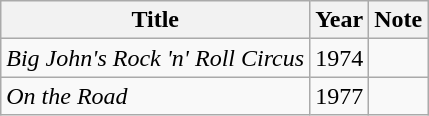<table class="wikitable">
<tr>
<th>Title</th>
<th>Year</th>
<th>Note</th>
</tr>
<tr>
<td><em>Big John's Rock 'n' Roll Circus</em></td>
<td>1974</td>
<td></td>
</tr>
<tr>
<td><em>On the Road</em></td>
<td>1977</td>
<td></td>
</tr>
</table>
